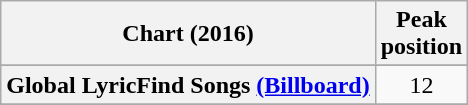<table class="wikitable sortable plainrowheaders" style="text-align:center">
<tr>
<th scope="col">Chart (2016)</th>
<th scope="col">Peak<br>position</th>
</tr>
<tr>
</tr>
<tr>
</tr>
<tr>
<th scope="row">Global LyricFind Songs <a href='#'>(Billboard)</a></th>
<td align="center">12</td>
</tr>
<tr>
</tr>
<tr>
</tr>
<tr>
</tr>
<tr>
</tr>
<tr>
</tr>
<tr>
</tr>
</table>
